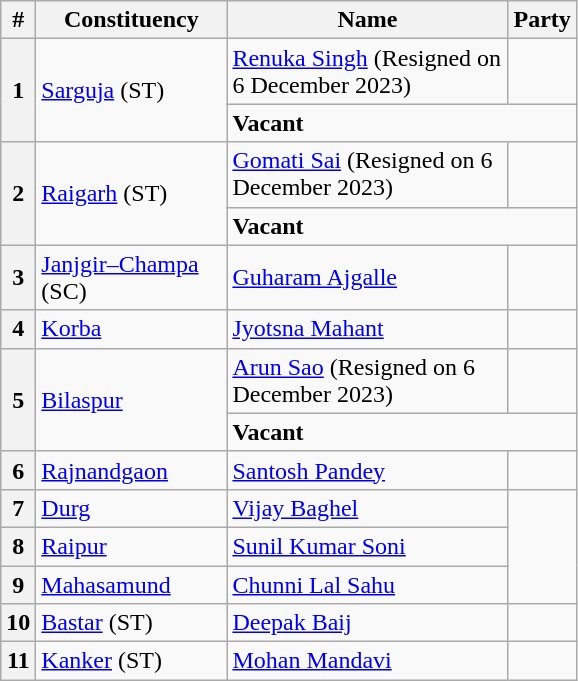<table class="wikitable sortable">
<tr>
<th>#</th>
<th style="width:120px">Constituency</th>
<th style="width:180px">Name</th>
<th colspan=2>Party</th>
</tr>
<tr>
<th rowspan="2">1</th>
<td rowspan="2"><a href='#'>Sarguja</a> (ST)</td>
<td><a href='#'>Renuka Singh</a> (Resigned on 6 December 2023)</td>
<td></td>
</tr>
<tr>
<td colspan="3"><strong>Vacant</strong></td>
</tr>
<tr>
<th rowspan="2">2</th>
<td rowspan="2"><a href='#'>Raigarh</a> (ST)</td>
<td><a href='#'>Gomati Sai</a> (Resigned on 6 December 2023)</td>
<td></td>
</tr>
<tr>
<td colspan="3"><strong>Vacant</strong></td>
</tr>
<tr>
<th>3</th>
<td><a href='#'>Janjgir–Champa</a> (SC)</td>
<td><a href='#'>Guharam Ajgalle</a></td>
<td></td>
</tr>
<tr>
<th>4</th>
<td><a href='#'>Korba</a></td>
<td><a href='#'>Jyotsna Mahant</a></td>
<td></td>
</tr>
<tr>
<th rowspan="2">5</th>
<td rowspan="2"><a href='#'>Bilaspur</a></td>
<td><a href='#'>Arun Sao</a> (Resigned on 6 December 2023)</td>
<td></td>
</tr>
<tr>
<td colspan="3"><strong>Vacant</strong></td>
</tr>
<tr>
<th>6</th>
<td><a href='#'>Rajnandgaon</a></td>
<td><a href='#'>Santosh Pandey</a></td>
<td></td>
</tr>
<tr>
<th>7</th>
<td><a href='#'>Durg</a></td>
<td><a href='#'>Vijay Baghel</a></td>
</tr>
<tr>
<th>8</th>
<td><a href='#'>Raipur</a></td>
<td><a href='#'>Sunil Kumar Soni</a></td>
</tr>
<tr>
<th>9</th>
<td><a href='#'>Mahasamund</a></td>
<td><a href='#'>Chunni Lal Sahu</a></td>
</tr>
<tr>
<th>10</th>
<td><a href='#'>Bastar</a> (ST)</td>
<td><a href='#'>Deepak Baij</a></td>
<td></td>
</tr>
<tr>
<th>11</th>
<td><a href='#'>Kanker</a> (ST)</td>
<td><a href='#'>Mohan Mandavi</a></td>
<td></td>
</tr>
</table>
